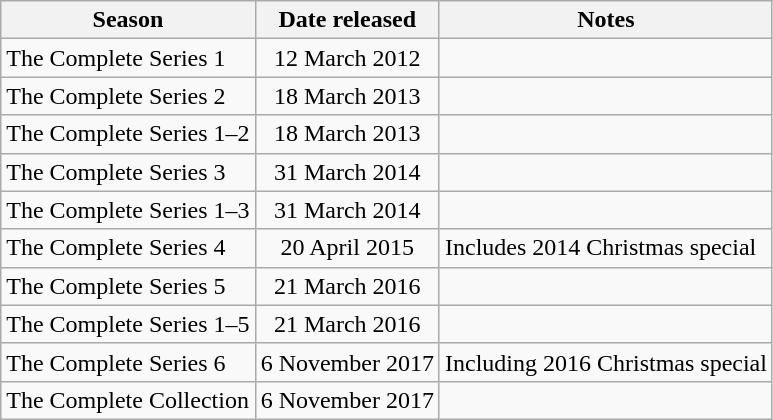<table class="wikitable">
<tr ">
<th>Season</th>
<th>Date released</th>
<th>Notes</th>
</tr>
<tr>
<td>The Complete Series 1</td>
<td style="text-align:center;">12 March 2012</td>
<td></td>
</tr>
<tr>
<td>The Complete Series 2</td>
<td style="text-align:center;">18 March 2013</td>
<td></td>
</tr>
<tr>
<td>The Complete Series 1–2</td>
<td style="text-align:center;">18 March 2013</td>
<td></td>
</tr>
<tr>
<td>The Complete Series 3</td>
<td style="text-align:center;">31 March 2014</td>
<td></td>
</tr>
<tr>
<td>The Complete Series 1–3</td>
<td style="text-align:center;">31 March 2014</td>
<td></td>
</tr>
<tr>
<td>The Complete Series 4</td>
<td style="text-align:center;">20 April 2015</td>
<td>Includes 2014 Christmas special</td>
</tr>
<tr>
<td>The Complete Series 5</td>
<td style="text-align:center;">21 March 2016</td>
<td></td>
</tr>
<tr>
<td>The Complete Series 1–5</td>
<td style="text-align:center;">21 March 2016</td>
<td></td>
</tr>
<tr>
<td>The Complete Series 6</td>
<td style="text-align:center;">6 November 2017</td>
<td>Including 2016 Christmas special</td>
</tr>
<tr>
<td>The Complete Collection</td>
<td style="text-align:center;">6 November 2017</td>
<td></td>
</tr>
</table>
